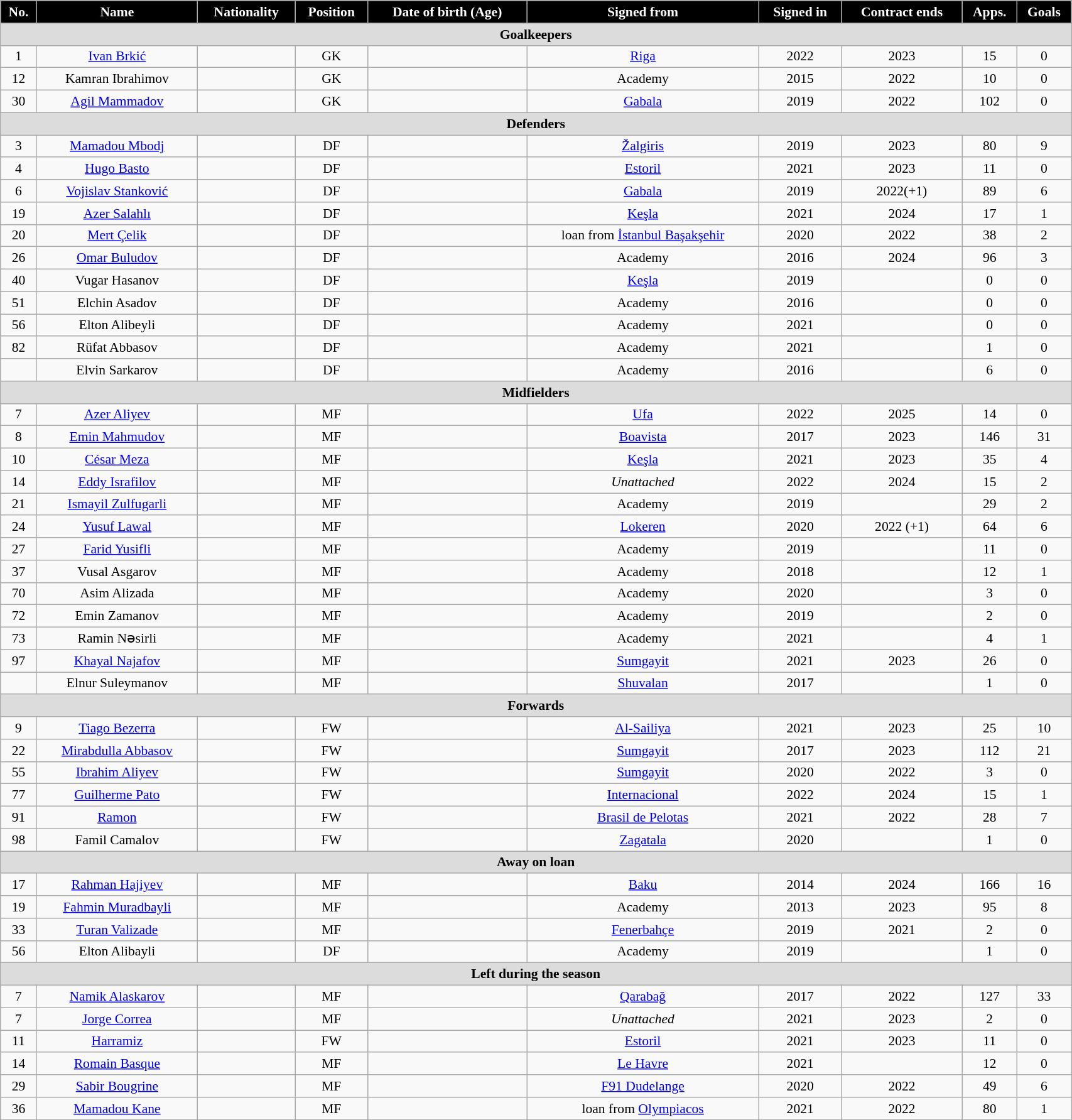<table class="wikitable"  style="text-align:center; font-size:90%; width:90%;">
<tr>
<th style="background:#000000; color:#FFFFFF; text-align:center;">No.</th>
<th style="background:#000000; color:#FFFFFF; text-align:center;">Name</th>
<th style="background:#000000; color:#FFFFFF; text-align:center;">Nationality</th>
<th style="background:#000000; color:#FFFFFF; text-align:center;">Position</th>
<th style="background:#000000; color:#FFFFFF; text-align:center;">Date of birth (Age)</th>
<th style="background:#000000; color:#FFFFFF; text-align:center;">Signed from</th>
<th style="background:#000000; color:#FFFFFF; text-align:center;">Signed in</th>
<th style="background:#000000; color:#FFFFFF; text-align:center;">Contract ends</th>
<th style="background:#000000; color:#FFFFFF; text-align:center;">Apps.</th>
<th style="background:#000000; color:#FFFFFF; text-align:center;">Goals</th>
</tr>
<tr>
<th colspan="11"  style="background:#dcdcdc; text-align:center;">Goalkeepers</th>
</tr>
<tr>
<td>1</td>
<td><a href='#'>Ivan Brkić</a></td>
<td></td>
<td>GK</td>
<td></td>
<td><a href='#'>Riga</a></td>
<td>2022</td>
<td>2023</td>
<td>15</td>
<td>0</td>
</tr>
<tr>
<td>12</td>
<td>Kamran Ibrahimov</td>
<td></td>
<td>GK</td>
<td></td>
<td>Academy</td>
<td>2015</td>
<td>2022</td>
<td>10</td>
<td>0</td>
</tr>
<tr>
<td>30</td>
<td><a href='#'>Agil Mammadov</a></td>
<td></td>
<td>GK</td>
<td></td>
<td><a href='#'>Gabala</a></td>
<td>2019</td>
<td>2022</td>
<td>102</td>
<td>0</td>
</tr>
<tr>
<th colspan="11"  style="background:#dcdcdc; text-align:center;">Defenders</th>
</tr>
<tr>
<td>3</td>
<td><a href='#'>Mamadou Mbodj</a></td>
<td></td>
<td>DF</td>
<td></td>
<td><a href='#'>Žalgiris</a></td>
<td>2019</td>
<td>2023</td>
<td>80</td>
<td>9</td>
</tr>
<tr>
<td>4</td>
<td><a href='#'>Hugo Basto</a></td>
<td></td>
<td>DF</td>
<td></td>
<td><a href='#'>Estoril</a></td>
<td>2021</td>
<td>2023</td>
<td>11</td>
<td>0</td>
</tr>
<tr>
<td>6</td>
<td><a href='#'>Vojislav Stanković</a></td>
<td></td>
<td>DF</td>
<td></td>
<td><a href='#'>Gabala</a></td>
<td>2019</td>
<td>2022(+1)</td>
<td>89</td>
<td>6</td>
</tr>
<tr>
<td>19</td>
<td><a href='#'>Azer Salahlı</a></td>
<td></td>
<td>DF</td>
<td></td>
<td><a href='#'>Keşla</a></td>
<td>2021</td>
<td>2024</td>
<td>17</td>
<td>1</td>
</tr>
<tr>
<td>20</td>
<td><a href='#'>Mert Çelik</a></td>
<td></td>
<td>DF</td>
<td></td>
<td>loan from <a href='#'>İstanbul Başakşehir</a></td>
<td>2020</td>
<td>2022</td>
<td>38</td>
<td>2</td>
</tr>
<tr>
<td>26</td>
<td><a href='#'>Omar Buludov</a></td>
<td></td>
<td>DF</td>
<td></td>
<td>Academy</td>
<td>2016</td>
<td>2024</td>
<td>96</td>
<td>3</td>
</tr>
<tr>
<td>40</td>
<td>Vugar Hasanov</td>
<td></td>
<td>DF</td>
<td></td>
<td><a href='#'>Keşla</a></td>
<td>2019</td>
<td></td>
<td>0</td>
<td>0</td>
</tr>
<tr>
<td>51</td>
<td>Elchin Asadov</td>
<td></td>
<td>DF</td>
<td></td>
<td>Academy</td>
<td>2016</td>
<td></td>
<td>0</td>
<td>0</td>
</tr>
<tr>
<td>56</td>
<td>Elton Alibeyli</td>
<td></td>
<td>DF</td>
<td></td>
<td>Academy</td>
<td>2021</td>
<td></td>
<td>0</td>
<td>0</td>
</tr>
<tr>
<td>82</td>
<td>Rüfat Abbasov</td>
<td></td>
<td>DF</td>
<td></td>
<td>Academy</td>
<td>2021</td>
<td></td>
<td>1</td>
<td>0</td>
</tr>
<tr>
<td></td>
<td>Elvin Sarkarov</td>
<td></td>
<td>DF</td>
<td></td>
<td>Academy</td>
<td>2016</td>
<td></td>
<td>6</td>
<td>0</td>
</tr>
<tr>
<th colspan="11"  style="background:#dcdcdc; text-align:center;">Midfielders</th>
</tr>
<tr>
<td>7</td>
<td><a href='#'>Azer Aliyev</a></td>
<td></td>
<td>MF</td>
<td></td>
<td><a href='#'>Ufa</a></td>
<td>2022</td>
<td>2025</td>
<td>14</td>
<td>0</td>
</tr>
<tr>
<td>8</td>
<td><a href='#'>Emin Mahmudov</a></td>
<td></td>
<td>MF</td>
<td></td>
<td><a href='#'>Boavista</a></td>
<td>2017</td>
<td>2023</td>
<td>146</td>
<td>31</td>
</tr>
<tr>
<td>10</td>
<td><a href='#'>César Meza</a></td>
<td></td>
<td>MF</td>
<td></td>
<td><a href='#'>Keşla</a></td>
<td>2021</td>
<td>2023</td>
<td>35</td>
<td>4</td>
</tr>
<tr>
<td>14</td>
<td><a href='#'>Eddy Israfilov</a></td>
<td></td>
<td>MF</td>
<td></td>
<td><em>Unattached</em></td>
<td>2022</td>
<td>2024</td>
<td>15</td>
<td>2</td>
</tr>
<tr>
<td>21</td>
<td><a href='#'>Ismayil Zulfugarli</a></td>
<td></td>
<td>MF</td>
<td></td>
<td>Academy</td>
<td>2019</td>
<td></td>
<td>29</td>
<td>2</td>
</tr>
<tr>
<td>24</td>
<td><a href='#'>Yusuf Lawal</a></td>
<td></td>
<td>MF</td>
<td></td>
<td><a href='#'>Lokeren</a></td>
<td>2020</td>
<td>2022 (+1)</td>
<td>64</td>
<td>6</td>
</tr>
<tr>
<td>27</td>
<td><a href='#'>Farid Yusifli</a></td>
<td></td>
<td>MF</td>
<td></td>
<td>Academy</td>
<td>2019</td>
<td></td>
<td>11</td>
<td>0</td>
</tr>
<tr>
<td>37</td>
<td>Vusal Asgarov</td>
<td></td>
<td>MF</td>
<td></td>
<td>Academy</td>
<td>2018</td>
<td></td>
<td>12</td>
<td>1</td>
</tr>
<tr>
<td>70</td>
<td>Asim Alizada</td>
<td></td>
<td>MF</td>
<td></td>
<td>Academy</td>
<td>2020</td>
<td></td>
<td>3</td>
<td>0</td>
</tr>
<tr>
<td>72</td>
<td>Emin Zamanov</td>
<td></td>
<td>MF</td>
<td></td>
<td>Academy</td>
<td>2019</td>
<td></td>
<td>2</td>
<td>0</td>
</tr>
<tr>
<td>73</td>
<td>Ramin Nəsirli</td>
<td></td>
<td>MF</td>
<td></td>
<td>Academy</td>
<td>2021</td>
<td></td>
<td>4</td>
<td>1</td>
</tr>
<tr>
<td>97</td>
<td><a href='#'>Khayal Najafov</a></td>
<td></td>
<td>MF</td>
<td></td>
<td><a href='#'>Sumgayit</a></td>
<td>2021</td>
<td>2023</td>
<td>26</td>
<td>0</td>
</tr>
<tr>
<td></td>
<td>Elnur Suleymanov</td>
<td></td>
<td>MF</td>
<td></td>
<td><a href='#'>Shuvalan</a></td>
<td>2017</td>
<td></td>
<td>1</td>
<td>0</td>
</tr>
<tr>
<th colspan="11"  style="background:#dcdcdc; text-align:center;">Forwards</th>
</tr>
<tr>
<td>9</td>
<td><a href='#'>Tiago Bezerra</a></td>
<td></td>
<td>FW</td>
<td></td>
<td><a href='#'>Al-Sailiya</a></td>
<td>2021</td>
<td>2023</td>
<td>25</td>
<td>10</td>
</tr>
<tr>
<td>22</td>
<td><a href='#'>Mirabdulla Abbasov</a></td>
<td></td>
<td>FW</td>
<td></td>
<td><a href='#'>Sumgayit</a></td>
<td>2017</td>
<td>2023</td>
<td>112</td>
<td>21</td>
</tr>
<tr>
<td>55</td>
<td><a href='#'>Ibrahim Aliyev</a></td>
<td></td>
<td>FW</td>
<td></td>
<td><a href='#'>Sumgayit</a></td>
<td>2020</td>
<td>2022</td>
<td>3</td>
<td>0</td>
</tr>
<tr>
<td>77</td>
<td><a href='#'>Guilherme Pato</a></td>
<td></td>
<td>FW</td>
<td></td>
<td><a href='#'>Internacional</a></td>
<td>2022</td>
<td>2024</td>
<td>15</td>
<td>1</td>
</tr>
<tr>
<td>91</td>
<td><a href='#'>Ramon</a></td>
<td></td>
<td>FW</td>
<td></td>
<td><a href='#'>Brasil de Pelotas</a></td>
<td>2021</td>
<td>2022</td>
<td>28</td>
<td>7</td>
</tr>
<tr>
<td>98</td>
<td>Famil Camalov</td>
<td></td>
<td>FW</td>
<td></td>
<td><a href='#'>Zagatala</a></td>
<td>2020</td>
<td></td>
<td>1</td>
<td>0</td>
</tr>
<tr>
<th colspan="11"  style="background:#dcdcdc; text-align:center;">Away on loan</th>
</tr>
<tr>
<td>17</td>
<td><a href='#'>Rahman Hajiyev</a></td>
<td></td>
<td>MF</td>
<td></td>
<td><a href='#'>Baku</a></td>
<td>2014</td>
<td>2024</td>
<td>166</td>
<td>16</td>
</tr>
<tr>
<td>19</td>
<td><a href='#'>Fahmin Muradbayli</a></td>
<td></td>
<td>MF</td>
<td></td>
<td>Academy</td>
<td>2013</td>
<td>2023</td>
<td>95</td>
<td>8</td>
</tr>
<tr>
<td>33</td>
<td><a href='#'>Turan Valizade</a></td>
<td></td>
<td>MF</td>
<td></td>
<td><a href='#'>Fenerbahçe</a></td>
<td>2019</td>
<td>2021</td>
<td>2</td>
<td>0</td>
</tr>
<tr>
<td>56</td>
<td>Elton Alibayli</td>
<td></td>
<td>DF</td>
<td></td>
<td>Academy</td>
<td>2019</td>
<td></td>
<td>1</td>
<td>0</td>
</tr>
<tr>
<th colspan="11"  style="background:#dcdcdc; text-align:center;">Left during the season</th>
</tr>
<tr>
<td>7</td>
<td><a href='#'>Namik Alaskarov</a></td>
<td></td>
<td>MF</td>
<td></td>
<td><a href='#'>Qarabağ</a></td>
<td>2017</td>
<td>2022</td>
<td>127</td>
<td>33</td>
</tr>
<tr>
<td>7</td>
<td><a href='#'>Jorge Correa</a></td>
<td></td>
<td>MF</td>
<td></td>
<td><em>Unattached</em></td>
<td>2021</td>
<td>2023</td>
<td>2</td>
<td>0</td>
</tr>
<tr>
<td>11</td>
<td><a href='#'>Harramiz</a></td>
<td></td>
<td>FW</td>
<td></td>
<td><a href='#'>Estoril</a></td>
<td>2021</td>
<td>2023</td>
<td>11</td>
<td>0</td>
</tr>
<tr>
<td>14</td>
<td><a href='#'>Romain Basque</a></td>
<td></td>
<td>MF</td>
<td></td>
<td><a href='#'>Le Havre</a></td>
<td>2021</td>
<td></td>
<td>12</td>
<td>0</td>
</tr>
<tr>
<td>29</td>
<td><a href='#'>Sabir Bougrine</a></td>
<td></td>
<td>MF</td>
<td></td>
<td><a href='#'>F91 Dudelange</a></td>
<td>2020</td>
<td>2022</td>
<td>49</td>
<td>6</td>
</tr>
<tr>
<td>36</td>
<td><a href='#'>Mamadou Kane</a></td>
<td></td>
<td>MF</td>
<td></td>
<td>loan from <a href='#'>Olympiacos</a></td>
<td>2021</td>
<td>2022</td>
<td>80</td>
<td>1</td>
</tr>
</table>
